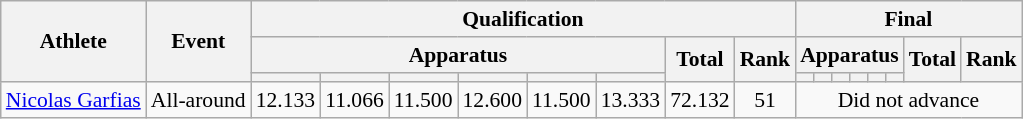<table class="wikitable" style="font-size:90%; text-align:center">
<tr>
<th rowspan="3">Athlete</th>
<th rowspan="3">Event</th>
<th colspan="8">Qualification</th>
<th colspan="8">Final</th>
</tr>
<tr>
<th colspan="6">Apparatus</th>
<th rowspan="2">Total</th>
<th rowspan="2">Rank</th>
<th colspan="6">Apparatus</th>
<th rowspan="2">Total</th>
<th rowspan="2">Rank</th>
</tr>
<tr>
<th></th>
<th></th>
<th></th>
<th></th>
<th></th>
<th></th>
<th></th>
<th></th>
<th></th>
<th></th>
<th></th>
<th></th>
</tr>
<tr>
<td align="left"><a href='#'>Nicolas Garfias</a></td>
<td align="left">All-around</td>
<td>12.133</td>
<td>11.066</td>
<td>11.500</td>
<td>12.600</td>
<td>11.500</td>
<td>13.333</td>
<td>72.132</td>
<td>51</td>
<td colspan="8">Did not advance</td>
</tr>
</table>
